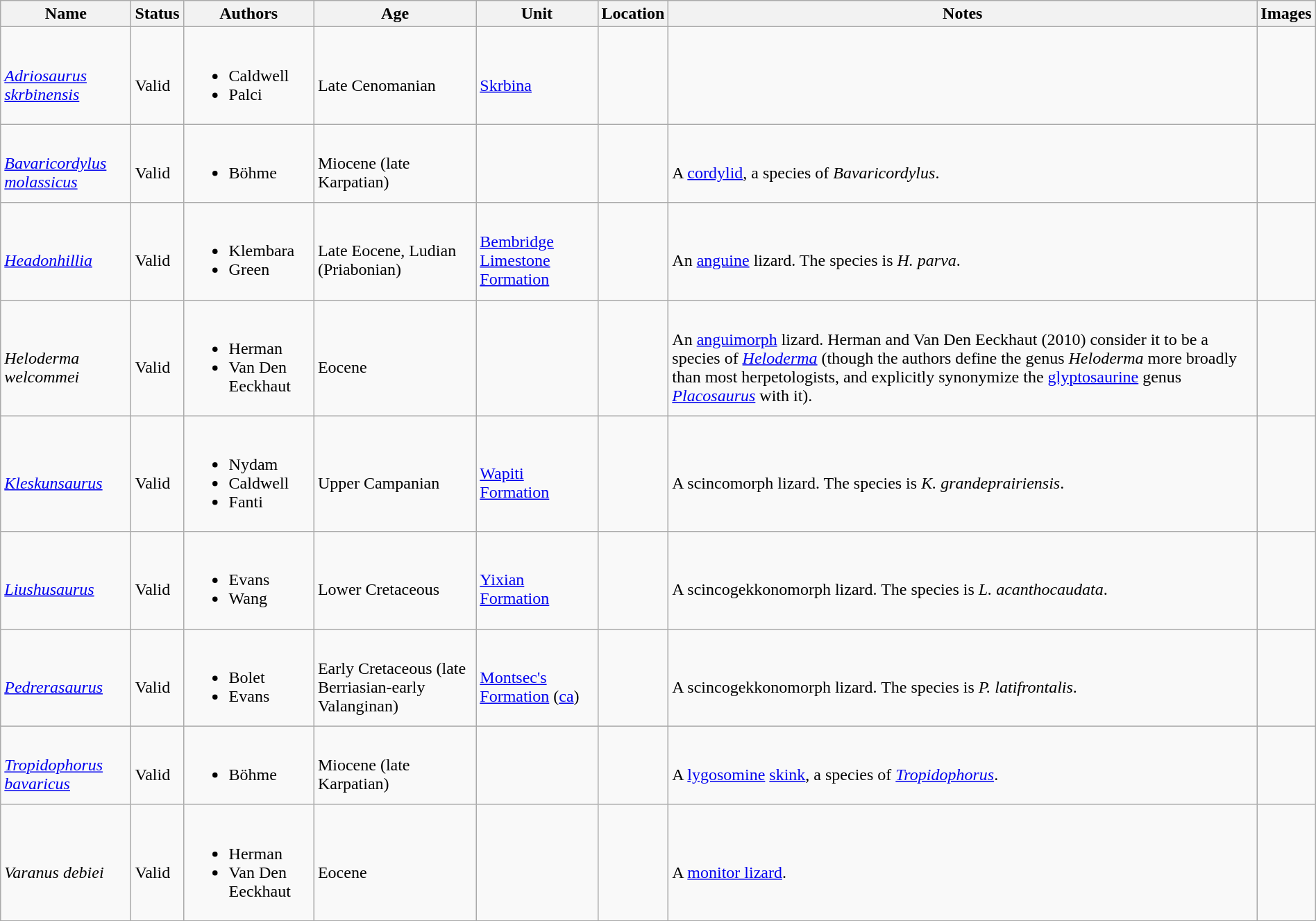<table class="wikitable sortable" align="center" width="100%">
<tr>
<th>Name</th>
<th>Status</th>
<th>Authors</th>
<th>Age</th>
<th>Unit</th>
<th>Location</th>
<th>Notes</th>
<th>Images</th>
</tr>
<tr>
<td><br><em><a href='#'>Adriosaurus skrbinensis</a></em></td>
<td><br>Valid</td>
<td><br><ul><li>Caldwell</li><li>Palci</li></ul></td>
<td><br>Late Cenomanian</td>
<td><br><a href='#'>Skrbina</a></td>
<td><br></td>
<td></td>
<td></td>
</tr>
<tr>
<td><br><em><a href='#'>Bavaricordylus molassicus</a></em></td>
<td><br>Valid</td>
<td><br><ul><li>Böhme</li></ul></td>
<td><br>Miocene (late Karpatian)</td>
<td></td>
<td><br></td>
<td><br>A <a href='#'>cordylid</a>, a species of <em>Bavaricordylus</em>.</td>
<td></td>
</tr>
<tr>
<td><br><em><a href='#'>Headonhillia</a></em></td>
<td><br>Valid</td>
<td><br><ul><li>Klembara</li><li>Green</li></ul></td>
<td><br>Late Eocene, Ludian (Priabonian)</td>
<td><br><a href='#'>Bembridge Limestone Formation</a></td>
<td><br></td>
<td><br>An <a href='#'>anguine</a> lizard. The species is <em>H. parva</em>.</td>
<td></td>
</tr>
<tr>
<td><br><em>Heloderma welcommei</em></td>
<td><br>Valid</td>
<td><br><ul><li>Herman</li><li>Van Den Eeckhaut</li></ul></td>
<td><br>Eocene</td>
<td></td>
<td><br></td>
<td><br>An <a href='#'>anguimorph</a> lizard. Herman and Van Den Eeckhaut (2010) consider it to be a species of <em><a href='#'>Heloderma</a></em> (though the authors define the genus <em>Heloderma</em> more broadly than most herpetologists, and explicitly synonymize the <a href='#'>glyptosaurine</a> genus <em><a href='#'>Placosaurus</a></em> with it).</td>
<td></td>
</tr>
<tr>
<td><br><em><a href='#'>Kleskunsaurus</a></em></td>
<td><br>Valid</td>
<td><br><ul><li>Nydam</li><li>Caldwell</li><li>Fanti</li></ul></td>
<td><br>Upper Campanian</td>
<td><br><a href='#'>Wapiti Formation</a></td>
<td><br></td>
<td><br>A scincomorph lizard. The species is <em>K. grandeprairiensis</em>.</td>
<td></td>
</tr>
<tr>
<td><br><em><a href='#'>Liushusaurus</a></em></td>
<td><br>Valid</td>
<td><br><ul><li>Evans</li><li>Wang</li></ul></td>
<td><br>Lower Cretaceous</td>
<td><br><a href='#'>Yixian Formation</a></td>
<td><br></td>
<td><br>A scincogekkonomorph lizard. The species is <em>L. acanthocaudata</em>.</td>
<td></td>
</tr>
<tr>
<td><br><em><a href='#'>Pedrerasaurus</a></em></td>
<td><br>Valid</td>
<td><br><ul><li>Bolet</li><li>Evans</li></ul></td>
<td><br>Early Cretaceous (late Berriasian-early Valanginan)</td>
<td><br><a href='#'>Montsec's Formation</a> (<a href='#'>ca</a>)</td>
<td><br></td>
<td><br>A scincogekkonomorph lizard. The species is <em>P. latifrontalis</em>.</td>
<td></td>
</tr>
<tr>
<td><br><em><a href='#'>Tropidophorus bavaricus</a></em></td>
<td><br>Valid</td>
<td><br><ul><li>Böhme</li></ul></td>
<td><br>Miocene (late Karpatian)</td>
<td></td>
<td><br></td>
<td><br>A <a href='#'>lygosomine</a> <a href='#'>skink</a>, a species of <em><a href='#'>Tropidophorus</a></em>.</td>
<td></td>
</tr>
<tr>
<td><br><em>Varanus debiei</em></td>
<td><br>Valid</td>
<td><br><ul><li>Herman</li><li>Van Den Eeckhaut</li></ul></td>
<td><br>Eocene</td>
<td></td>
<td><br></td>
<td><br>A <a href='#'>monitor lizard</a>.</td>
<td></td>
</tr>
<tr>
</tr>
</table>
